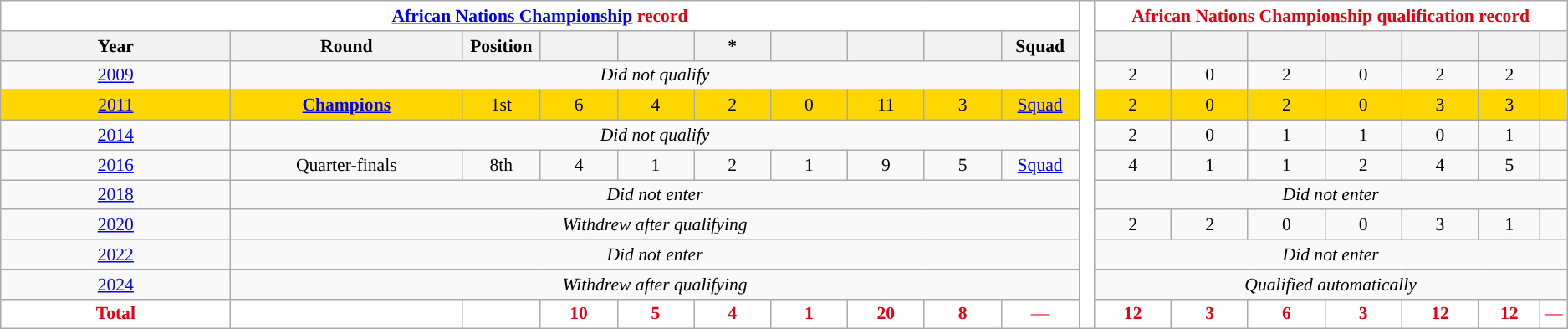<table class="wikitable" style="font-size:90%; text-align:center;">
<tr>
<th colspan="10" style="background:#FFFFFF; color:#E70013; "><a href='#'><span>African Nations Championship</span></a> record</th>
<th style="width:1%;background:white" rowspan="11"></th>
<th colspan="7" style="background:#FFFFFF; color:#E70013; ">African Nations Championship qualification record</th>
</tr>
<tr>
<th width="15%">Year</th>
<th width="15%">Round</th>
<th width="5%">Position</th>
<th width="5%"></th>
<th width="5%"></th>
<th width="5%">*</th>
<th width="5%"></th>
<th width="5%"></th>
<th width="5%"></th>
<th width="5%">Squad</th>
<th width="5%"></th>
<th width="5%"></th>
<th width="5%"></th>
<th width="5%"></th>
<th width="5%"></th>
<th width="5%"></th>
<th width="1%"></th>
</tr>
<tr>
<td> <a href='#'>2009</a></td>
<td colspan="9"><em>Did not qualify</em></td>
<td>2</td>
<td>0</td>
<td>2</td>
<td>0</td>
<td>2</td>
<td>2</td>
<td></td>
</tr>
<tr style="background:gold;">
<td> <a href='#'>2011</a></td>
<td><strong><a href='#'>Champions</a></strong></td>
<td>1st</td>
<td>6</td>
<td>4</td>
<td>2</td>
<td>0</td>
<td>11</td>
<td>3</td>
<td><a href='#'>Squad</a></td>
<td>2</td>
<td>0</td>
<td>2</td>
<td>0</td>
<td>3</td>
<td>3</td>
<td></td>
</tr>
<tr>
<td> <a href='#'>2014</a></td>
<td colspan="9"><em>Did not qualify</em></td>
<td>2</td>
<td>0</td>
<td>1</td>
<td>1</td>
<td>0</td>
<td>1</td>
<td></td>
</tr>
<tr>
<td> <a href='#'>2016</a></td>
<td>Quarter-finals</td>
<td>8th</td>
<td>4</td>
<td>1</td>
<td>2</td>
<td>1</td>
<td>9</td>
<td>5</td>
<td><a href='#'>Squad</a></td>
<td>4</td>
<td>1</td>
<td>1</td>
<td>2</td>
<td>4</td>
<td>5</td>
<td></td>
</tr>
<tr>
<td> <a href='#'>2018</a></td>
<td colspan="9"><em>Did not enter</em></td>
<td colspan="7"><em>Did not enter</em></td>
</tr>
<tr>
<td> <a href='#'>2020</a></td>
<td colspan="9"><em>Withdrew after qualifying</em></td>
<td>2</td>
<td>2</td>
<td>0</td>
<td>0</td>
<td>3</td>
<td>1</td>
<td></td>
</tr>
<tr>
<td> <a href='#'>2022</a></td>
<td colspan="9"><em>Did not enter</em></td>
<td colspan="7"><em>Did not enter</em></td>
</tr>
<tr>
<td>   <a href='#'>2024</a></td>
<td colspan="9"><em>Withdrew after qualifying</em></td>
<td colspan="7"><em>Qualified automatically</em></td>
</tr>
<tr>
<th style="background:#FFFFFF; color:#E70013; ">Total</th>
<th style="background:#FFFFFF; color:#E70013; "></th>
<th style="background:#FFFFFF; color:#E70013; "></th>
<th style="background:#FFFFFF; color:#E70013; ">10</th>
<th style="background:#FFFFFF; color:#E70013; ">5</th>
<th style="background:#FFFFFF; color:#E70013; ">4</th>
<th style="background:#FFFFFF; color:#E70013; ">1</th>
<th style="background:#FFFFFF; color:#E70013; ">20</th>
<th style="background:#FFFFFF; color:#E70013; ">8</th>
<td style="background:#FFFFFF; color:#E70013; ">—</td>
<th style="background:#FFFFFF; color:#E70013; ">12</th>
<th style="background:#FFFFFF; color:#E70013; ">3</th>
<th style="background:#FFFFFF; color:#E70013; ">6</th>
<th style="background:#FFFFFF; color:#E70013; ">3</th>
<th style="background:#FFFFFF; color:#E70013; ">12</th>
<th style="background:#FFFFFF; color:#E70013; ">12</th>
<td style="background:#FFFFFF; color:#E70013; ">—</td>
</tr>
</table>
